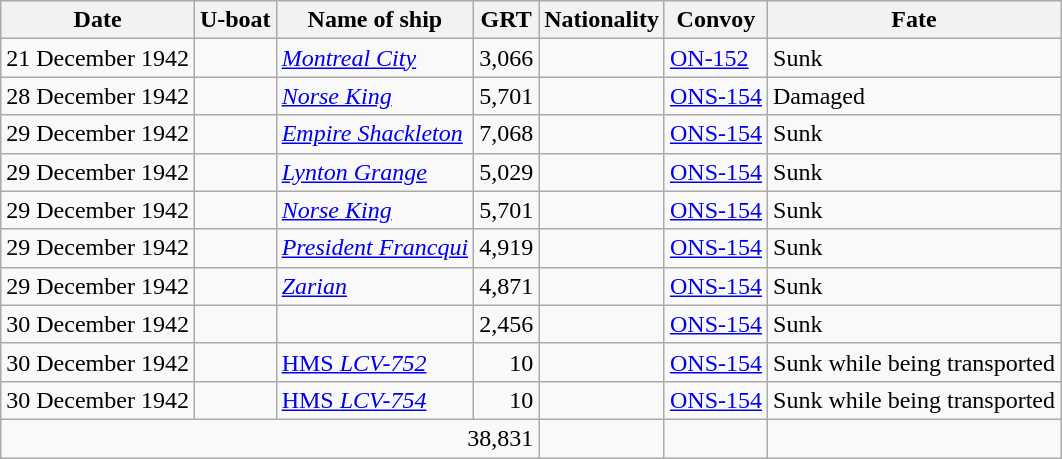<table class="wikitable">
<tr>
<th>Date</th>
<th>U-boat</th>
<th>Name of ship</th>
<th>GRT</th>
<th>Nationality</th>
<th>Convoy</th>
<th>Fate</th>
</tr>
<tr>
<td align="right">21 December 1942</td>
<td align="center"></td>
<td align="left"><a href='#'><em>Montreal City</em></a></td>
<td align="right">3,066</td>
<td align="left"></td>
<td align="left"><a href='#'>ON-152</a></td>
<td align="left">Sunk</td>
</tr>
<tr>
<td align="right">28 December 1942</td>
<td align="center"></td>
<td align="left"><a href='#'><em>Norse King</em></a></td>
<td align="right">5,701</td>
<td align="left"></td>
<td align="left"><a href='#'>ONS-154</a></td>
<td align="left">Damaged</td>
</tr>
<tr>
<td align="right">29 December 1942</td>
<td align="center"></td>
<td align="left"><a href='#'><em>Empire Shackleton</em></a></td>
<td align="right">7,068</td>
<td align="left"></td>
<td align="left"><a href='#'>ONS-154</a></td>
<td align="left">Sunk</td>
</tr>
<tr>
<td align="right">29 December 1942</td>
<td align="center"></td>
<td align="left"><a href='#'><em>Lynton Grange</em></a></td>
<td align="right">5,029</td>
<td align="left"></td>
<td align="left"><a href='#'>ONS-154</a></td>
<td align="left">Sunk</td>
</tr>
<tr>
<td align="right">29 December 1942</td>
<td align="center"></td>
<td align="left"><a href='#'><em>Norse King</em></a></td>
<td align="right">5,701</td>
<td align="left"></td>
<td align="left"><a href='#'>ONS-154</a></td>
<td align="left">Sunk</td>
</tr>
<tr>
<td align="right">29 December 1942</td>
<td align="center"></td>
<td align="left"><a href='#'><em>President Francqui</em></a></td>
<td align="right">4,919</td>
<td align="left"></td>
<td align="left"><a href='#'>ONS-154</a></td>
<td align="left">Sunk</td>
</tr>
<tr>
<td align="right">29 December 1942</td>
<td align="center"></td>
<td align="left"><a href='#'><em>Zarian</em></a></td>
<td align="right">4,871</td>
<td align="left"></td>
<td align="left"><a href='#'>ONS-154</a></td>
<td align="left">Sunk</td>
</tr>
<tr>
<td align="right">30 December 1942</td>
<td align="center"></td>
<td align="left"></td>
<td align="right">2,456</td>
<td align="left"></td>
<td align="left"><a href='#'>ONS-154</a></td>
<td align="left">Sunk</td>
</tr>
<tr>
<td align="right">30 December 1942</td>
<td align="center"></td>
<td align="left"><a href='#'>HMS <em>LCV-752</em></a></td>
<td align="right">10</td>
<td align="left"></td>
<td align="left"><a href='#'>ONS-154</a></td>
<td align="left">Sunk while being transported</td>
</tr>
<tr>
<td align="right">30 December 1942</td>
<td align="center"></td>
<td align="left"><a href='#'>HMS <em>LCV-754</em></a></td>
<td align="right">10</td>
<td align="left"></td>
<td align="left"><a href='#'>ONS-154</a></td>
<td align="left">Sunk while being transported</td>
</tr>
<tr>
<td colspan=4 align="right">38,831</td>
<td></td>
<td></td>
<td></td>
</tr>
</table>
